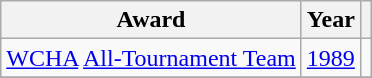<table class="wikitable">
<tr>
<th>Award</th>
<th>Year</th>
<th></th>
</tr>
<tr>
<td><a href='#'>WCHA</a> <a href='#'>All-Tournament Team</a></td>
<td><a href='#'>1989</a></td>
<td></td>
</tr>
<tr>
</tr>
</table>
